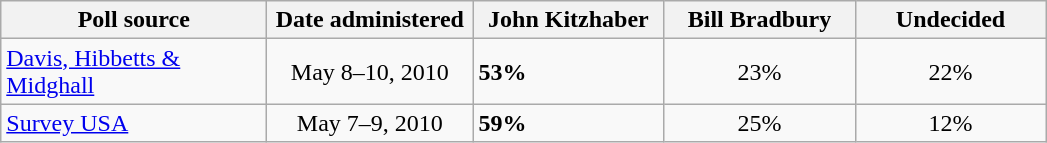<table class="wikitable">
<tr valign=bottom>
<th style="width:170px;">Poll source</th>
<th style="width:130px;">Date administered</th>
<th style="width:120px;">John Kitzhaber</th>
<th style="width:120px;">Bill Bradbury</th>
<th style="width:120px;">Undecided</th>
</tr>
<tr>
<td><a href='#'>Davis, Hibbetts & Midghall</a></td>
<td align=center>May 8–10, 2010</td>
<td><strong>53%</strong></td>
<td align=center>23%</td>
<td align=center>22%</td>
</tr>
<tr>
<td><a href='#'>Survey USA</a></td>
<td align=center>May 7–9, 2010</td>
<td><strong>59%</strong></td>
<td align=center>25%</td>
<td align=center>12%</td>
</tr>
</table>
